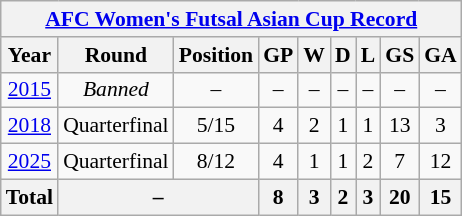<table class="wikitable" style="text-align: center;font-size:90%;">
<tr>
<th colspan=9><a href='#'>AFC Women's Futsal Asian Cup Record</a></th>
</tr>
<tr>
<th>Year</th>
<th>Round</th>
<th>Position</th>
<th>GP</th>
<th>W</th>
<th>D</th>
<th>L</th>
<th>GS</th>
<th>GA</th>
</tr>
<tr>
<td> <a href='#'>2015</a></td>
<td><em>Banned</em></td>
<td>–</td>
<td>–</td>
<td>–</td>
<td>–</td>
<td>–</td>
<td>–</td>
<td>–</td>
</tr>
<tr>
<td> <a href='#'>2018</a></td>
<td>Quarterfinal</td>
<td>5/15</td>
<td>4</td>
<td>2</td>
<td>1</td>
<td>1</td>
<td>13</td>
<td>3</td>
</tr>
<tr>
<td> <a href='#'>2025</a></td>
<td>Quarterfinal</td>
<td>8/12</td>
<td>4</td>
<td>1</td>
<td>1</td>
<td>2</td>
<td>7</td>
<td>12</td>
</tr>
<tr>
<th><strong>Total</strong></th>
<th colspan=2>–</th>
<th><strong>8</strong></th>
<th><strong>3</strong></th>
<th><strong>2</strong></th>
<th><strong>3</strong></th>
<th><strong>20</strong></th>
<th><strong>15</strong></th>
</tr>
</table>
